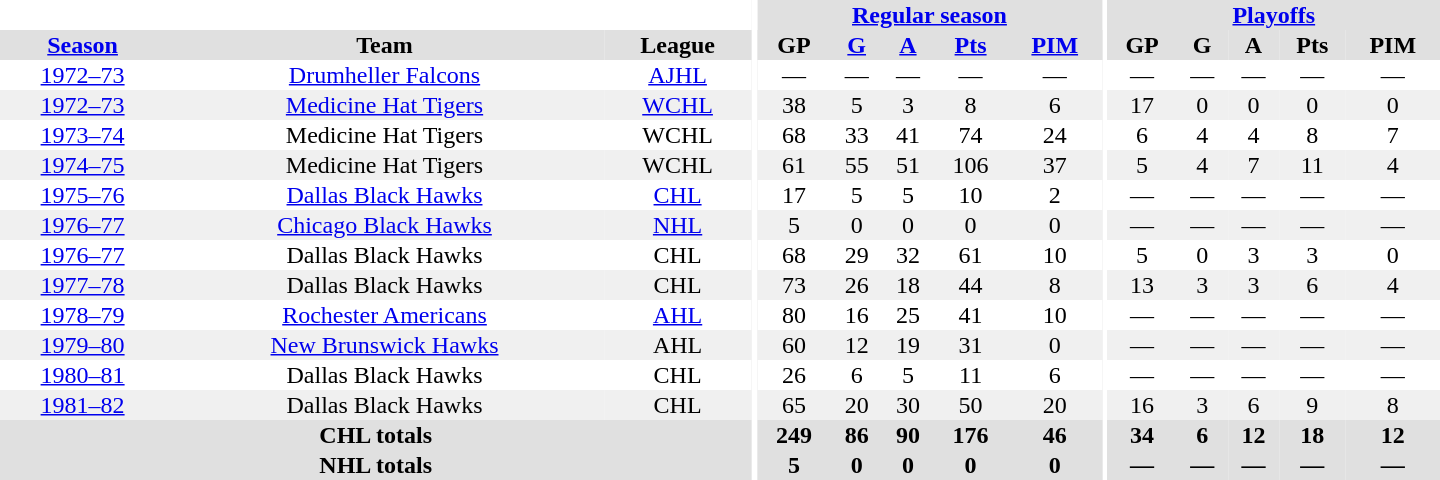<table border="0" cellpadding="1" cellspacing="0" style="text-align:center; width:60em">
<tr bgcolor="#e0e0e0">
<th colspan="3" bgcolor="#ffffff"></th>
<th rowspan="100" bgcolor="#ffffff"></th>
<th colspan="5"><a href='#'>Regular season</a></th>
<th rowspan="100" bgcolor="#ffffff"></th>
<th colspan="5"><a href='#'>Playoffs</a></th>
</tr>
<tr bgcolor="#e0e0e0">
<th><a href='#'>Season</a></th>
<th>Team</th>
<th>League</th>
<th>GP</th>
<th><a href='#'>G</a></th>
<th><a href='#'>A</a></th>
<th><a href='#'>Pts</a></th>
<th><a href='#'>PIM</a></th>
<th>GP</th>
<th>G</th>
<th>A</th>
<th>Pts</th>
<th>PIM</th>
</tr>
<tr>
<td><a href='#'>1972–73</a></td>
<td><a href='#'>Drumheller Falcons</a></td>
<td><a href='#'>AJHL</a></td>
<td>—</td>
<td>—</td>
<td>—</td>
<td>—</td>
<td>—</td>
<td>—</td>
<td>—</td>
<td>—</td>
<td>—</td>
<td>—</td>
</tr>
<tr bgcolor="#f0f0f0">
<td><a href='#'>1972–73</a></td>
<td><a href='#'>Medicine Hat Tigers</a></td>
<td><a href='#'>WCHL</a></td>
<td>38</td>
<td>5</td>
<td>3</td>
<td>8</td>
<td>6</td>
<td>17</td>
<td>0</td>
<td>0</td>
<td>0</td>
<td>0</td>
</tr>
<tr>
<td><a href='#'>1973–74</a></td>
<td>Medicine Hat Tigers</td>
<td>WCHL</td>
<td>68</td>
<td>33</td>
<td>41</td>
<td>74</td>
<td>24</td>
<td>6</td>
<td>4</td>
<td>4</td>
<td>8</td>
<td>7</td>
</tr>
<tr bgcolor="#f0f0f0">
<td><a href='#'>1974–75</a></td>
<td>Medicine Hat Tigers</td>
<td>WCHL</td>
<td>61</td>
<td>55</td>
<td>51</td>
<td>106</td>
<td>37</td>
<td>5</td>
<td>4</td>
<td>7</td>
<td>11</td>
<td>4</td>
</tr>
<tr>
<td><a href='#'>1975–76</a></td>
<td><a href='#'>Dallas Black Hawks</a></td>
<td><a href='#'>CHL</a></td>
<td>17</td>
<td>5</td>
<td>5</td>
<td>10</td>
<td>2</td>
<td>—</td>
<td>—</td>
<td>—</td>
<td>—</td>
<td>—</td>
</tr>
<tr bgcolor="#f0f0f0">
<td><a href='#'>1976–77</a></td>
<td><a href='#'>Chicago Black Hawks</a></td>
<td><a href='#'>NHL</a></td>
<td>5</td>
<td>0</td>
<td>0</td>
<td>0</td>
<td>0</td>
<td>—</td>
<td>—</td>
<td>—</td>
<td>—</td>
<td>—</td>
</tr>
<tr>
<td><a href='#'>1976–77</a></td>
<td>Dallas Black Hawks</td>
<td>CHL</td>
<td>68</td>
<td>29</td>
<td>32</td>
<td>61</td>
<td>10</td>
<td>5</td>
<td>0</td>
<td>3</td>
<td>3</td>
<td>0</td>
</tr>
<tr bgcolor="#f0f0f0">
<td><a href='#'>1977–78</a></td>
<td>Dallas Black Hawks</td>
<td>CHL</td>
<td>73</td>
<td>26</td>
<td>18</td>
<td>44</td>
<td>8</td>
<td>13</td>
<td>3</td>
<td>3</td>
<td>6</td>
<td>4</td>
</tr>
<tr>
<td><a href='#'>1978–79</a></td>
<td><a href='#'>Rochester Americans</a></td>
<td><a href='#'>AHL</a></td>
<td>80</td>
<td>16</td>
<td>25</td>
<td>41</td>
<td>10</td>
<td>—</td>
<td>—</td>
<td>—</td>
<td>—</td>
<td>—</td>
</tr>
<tr bgcolor="#f0f0f0">
<td><a href='#'>1979–80</a></td>
<td><a href='#'>New Brunswick Hawks</a></td>
<td>AHL</td>
<td>60</td>
<td>12</td>
<td>19</td>
<td>31</td>
<td>0</td>
<td>—</td>
<td>—</td>
<td>—</td>
<td>—</td>
<td>—</td>
</tr>
<tr>
<td><a href='#'>1980–81</a></td>
<td>Dallas Black Hawks</td>
<td>CHL</td>
<td>26</td>
<td>6</td>
<td>5</td>
<td>11</td>
<td>6</td>
<td>—</td>
<td>—</td>
<td>—</td>
<td>—</td>
<td>—</td>
</tr>
<tr bgcolor="#f0f0f0">
<td><a href='#'>1981–82</a></td>
<td>Dallas Black Hawks</td>
<td>CHL</td>
<td>65</td>
<td>20</td>
<td>30</td>
<td>50</td>
<td>20</td>
<td>16</td>
<td>3</td>
<td>6</td>
<td>9</td>
<td>8</td>
</tr>
<tr bgcolor="#e0e0e0">
<th colspan="3">CHL totals</th>
<th>249</th>
<th>86</th>
<th>90</th>
<th>176</th>
<th>46</th>
<th>34</th>
<th>6</th>
<th>12</th>
<th>18</th>
<th>12</th>
</tr>
<tr bgcolor="#e0e0e0">
<th colspan="3">NHL totals</th>
<th>5</th>
<th>0</th>
<th>0</th>
<th>0</th>
<th>0</th>
<th>—</th>
<th>—</th>
<th>—</th>
<th>—</th>
<th>—</th>
</tr>
</table>
